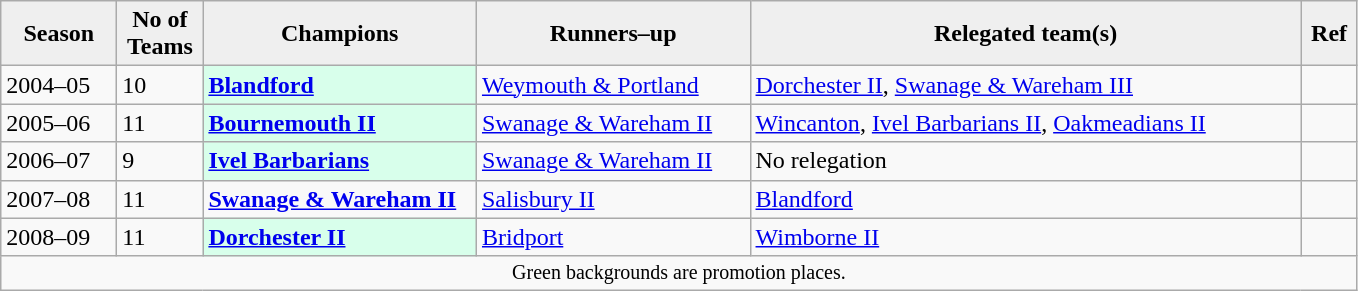<table class="wikitable" style="text-align: left;">
<tr>
<th style="background:#efefef; width:70px;">Season</th>
<th style="background:#efefef; width:50px;">No of Teams</th>
<th style="background:#efefef; width:175px;">Champions</th>
<th style="background:#efefef; width:175px;">Runners–up</th>
<th style="background:#efefef; width:360px;">Relegated team(s)</th>
<th style="background:#efefef; width:30px;">Ref</th>
</tr>
<tr align="left">
<td>2004–05</td>
<td>10</td>
<td style="background:#d8ffeb;"><strong><a href='#'>Blandford</a></strong></td>
<td><a href='#'>Weymouth & Portland</a></td>
<td><a href='#'>Dorchester II</a>, <a href='#'>Swanage & Wareham III</a></td>
<td></td>
</tr>
<tr>
<td>2005–06</td>
<td>11</td>
<td style="background:#d8ffeb;"><strong><a href='#'>Bournemouth II</a></strong></td>
<td><a href='#'>Swanage & Wareham II</a></td>
<td><a href='#'>Wincanton</a>, <a href='#'>Ivel Barbarians II</a>, <a href='#'>Oakmeadians II</a></td>
<td></td>
</tr>
<tr>
<td>2006–07</td>
<td>9</td>
<td style="background:#d8ffeb;"><strong><a href='#'>Ivel Barbarians</a></strong></td>
<td><a href='#'>Swanage & Wareham II</a></td>
<td>No relegation</td>
<td></td>
</tr>
<tr>
<td>2007–08</td>
<td>11</td>
<td><strong><a href='#'>Swanage & Wareham II</a></strong></td>
<td><a href='#'>Salisbury II</a></td>
<td><a href='#'>Blandford</a></td>
<td></td>
</tr>
<tr>
<td>2008–09</td>
<td>11</td>
<td style="background:#d8ffeb;"><strong><a href='#'>Dorchester II</a></strong></td>
<td><a href='#'>Bridport</a></td>
<td><a href='#'>Wimborne II</a></td>
<td></td>
</tr>
<tr>
<td colspan="6" style="border:0; font-size:smaller; text-align:center;">Green backgrounds are promotion places.</td>
</tr>
</table>
